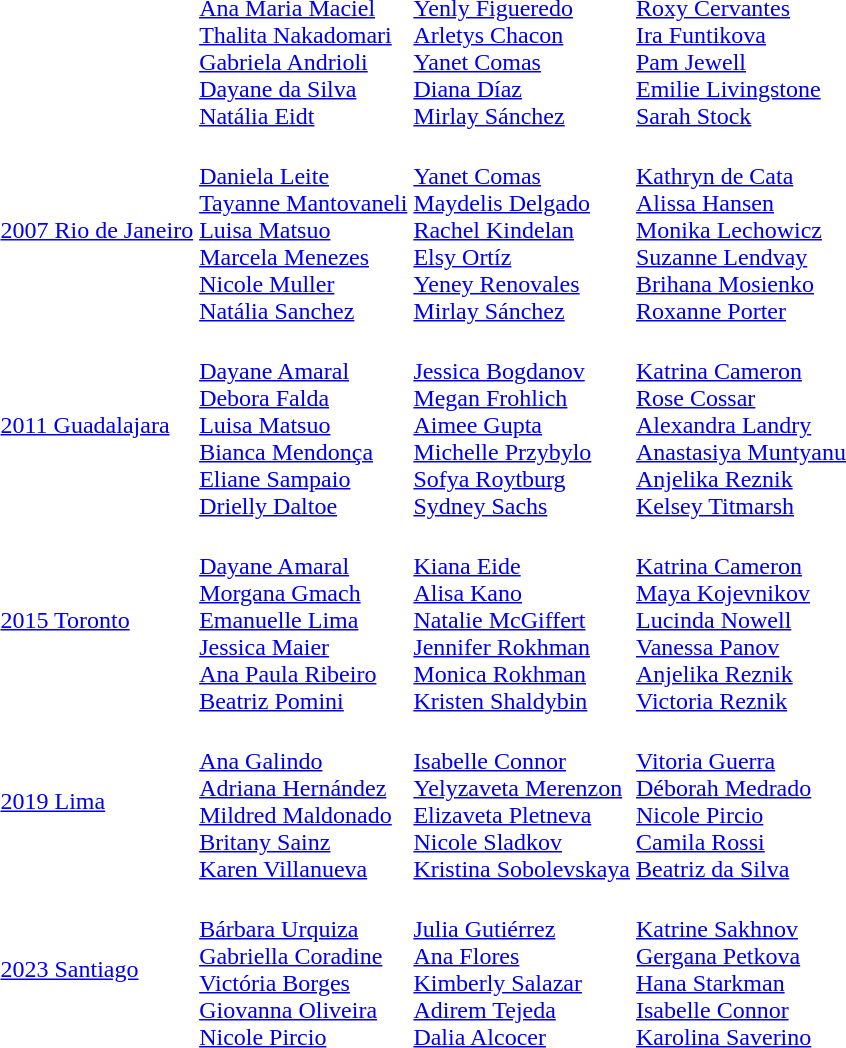<table>
<tr>
<td></td>
<td><br><a href='#'>Ana Maria Maciel</a><br><a href='#'>Thalita Nakadomari</a><br><a href='#'>Gabriela Andrioli</a><br><a href='#'>Dayane da Silva</a><br><a href='#'>Natália Eidt</a></td>
<td><br><a href='#'>Yenly Figueredo</a><br><a href='#'>Arletys Chacon</a><br><a href='#'>Yanet Comas</a><br><a href='#'>Diana Díaz</a><br><a href='#'>Mirlay Sánchez</a></td>
<td><br><a href='#'>Roxy Cervantes</a><br><a href='#'>Ira Funtikova</a><br><a href='#'>Pam Jewell</a><br><a href='#'>Emilie Livingstone</a><br><a href='#'>Sarah Stock</a></td>
</tr>
<tr>
<td><a href='#'>2007 Rio de Janeiro</a></td>
<td><br><a href='#'>Daniela Leite</a><br> <a href='#'>Tayanne Mantovaneli</a><br> <a href='#'>Luisa Matsuo</a><br> <a href='#'>Marcela Menezes</a><br> <a href='#'>Nicole Muller</a><br> <a href='#'>Natália Sanchez</a></td>
<td><br><a href='#'>Yanet Comas</a><br> <a href='#'>Maydelis Delgado</a><br> <a href='#'>Rachel Kindelan</a><br> <a href='#'>Elsy Ortíz</a><br> <a href='#'>Yeney Renovales</a><br> <a href='#'>Mirlay Sánchez</a></td>
<td><br><a href='#'>Kathryn de Cata</a><br> <a href='#'>Alissa Hansen</a><br> <a href='#'>Monika Lechowicz</a><br> <a href='#'>Suzanne Lendvay</a><br> <a href='#'>Brihana Mosienko</a><br> <a href='#'>Roxanne Porter</a></td>
</tr>
<tr>
<td><a href='#'>2011 Guadalajara</a></td>
<td><br><a href='#'>Dayane Amaral</a><br><a href='#'>Debora Falda</a><br><a href='#'>Luisa Matsuo</a><br><a href='#'>Bianca Mendonça</a><br><a href='#'>Eliane Sampaio</a><br><a href='#'>Drielly Daltoe</a></td>
<td><br><a href='#'>Jessica Bogdanov</a><br><a href='#'>Megan Frohlich</a><br><a href='#'>Aimee Gupta</a><br><a href='#'>Michelle Przybylo</a><br><a href='#'>Sofya Roytburg</a><br><a href='#'>Sydney Sachs</a></td>
<td><br><a href='#'>Katrina Cameron</a><br><a href='#'>Rose Cossar</a><br><a href='#'>Alexandra Landry</a><br><a href='#'>Anastasiya Muntyanu</a><br><a href='#'>Anjelika Reznik</a><br><a href='#'>Kelsey Titmarsh</a></td>
</tr>
<tr>
<td><a href='#'>2015 Toronto</a></td>
<td><br><a href='#'>Dayane Amaral</a><br><a href='#'>Morgana Gmach</a><br><a href='#'>Emanuelle Lima</a><br><a href='#'>Jessica Maier</a><br><a href='#'>Ana Paula Ribeiro</a><br><a href='#'>Beatriz Pomini</a></td>
<td><br><a href='#'>Kiana Eide</a><br><a href='#'>Alisa Kano</a><br><a href='#'>Natalie McGiffert</a><br><a href='#'>Jennifer Rokhman</a><br><a href='#'>Monica Rokhman</a><br><a href='#'>Kristen Shaldybin</a></td>
<td><br><a href='#'>Katrina Cameron</a><br><a href='#'>Maya Kojevnikov</a><br><a href='#'>Lucinda Nowell</a><br><a href='#'>Vanessa Panov</a><br><a href='#'>Anjelika Reznik</a><br><a href='#'>Victoria Reznik</a></td>
</tr>
<tr>
<td><a href='#'>2019 Lima</a></td>
<td><br><a href='#'>Ana Galindo</a><br><a href='#'>Adriana Hernández</a><br><a href='#'>Mildred Maldonado</a><br><a href='#'>Britany Sainz</a><br><a href='#'>Karen Villanueva</a></td>
<td><br><a href='#'>Isabelle Connor</a><br><a href='#'>Yelyzaveta Merenzon</a><br><a href='#'>Elizaveta Pletneva</a><br><a href='#'>Nicole Sladkov</a><br><a href='#'>Kristina Sobolevskaya</a></td>
<td><br><a href='#'>Vitoria Guerra</a><br><a href='#'>Déborah Medrado</a><br><a href='#'>Nicole Pircio</a><br><a href='#'>Camila Rossi</a><br><a href='#'>Beatriz da Silva</a></td>
</tr>
<tr>
<td><a href='#'>2023 Santiago</a></td>
<td><br><a href='#'>Bárbara Urquiza</a><br><a href='#'>Gabriella Coradine</a><br><a href='#'>Victória Borges</a><br><a href='#'>Giovanna Oliveira</a><br><a href='#'>Nicole Pircio</a></td>
<td><br><a href='#'>Julia Gutiérrez</a><br><a href='#'>Ana Flores</a><br><a href='#'>Kimberly Salazar</a><br><a href='#'>Adirem Tejeda</a><br><a href='#'>Dalia Alcocer</a></td>
<td><br><a href='#'>Katrine Sakhnov</a><br><a href='#'>Gergana Petkova</a><br><a href='#'>Hana Starkman</a><br><a href='#'>Isabelle Connor</a><br><a href='#'>Karolina Saverino</a></td>
</tr>
</table>
